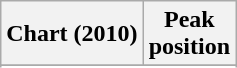<table class="wikitable sortable plainrowheaders" style="text-align:center;">
<tr>
<th scope="col">Chart (2010)</th>
<th scope="col">Peak<br>position</th>
</tr>
<tr>
</tr>
<tr>
</tr>
<tr>
</tr>
<tr>
</tr>
<tr>
</tr>
</table>
